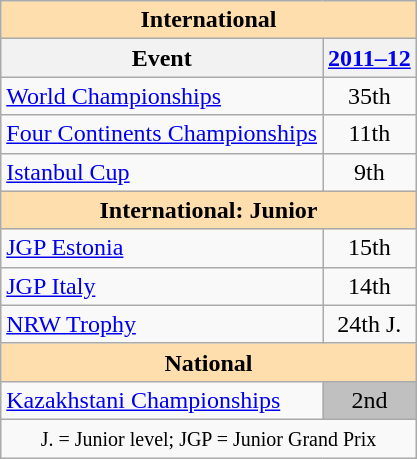<table class="wikitable" style="text-align:center">
<tr>
<th style="background-color: #ffdead; " colspan=2 align=center><strong>International</strong></th>
</tr>
<tr>
<th>Event</th>
<th><a href='#'>2011–12</a></th>
</tr>
<tr>
<td align=left><a href='#'>World Championships</a></td>
<td>35th</td>
</tr>
<tr>
<td align=left><a href='#'>Four Continents Championships</a></td>
<td>11th</td>
</tr>
<tr>
<td align=left><a href='#'>Istanbul Cup</a></td>
<td>9th</td>
</tr>
<tr>
<th style="background-color: #ffdead; " colspan=2 align=center><strong>International: Junior</strong></th>
</tr>
<tr>
<td align=left><a href='#'>JGP Estonia</a></td>
<td>15th</td>
</tr>
<tr>
<td align=left><a href='#'>JGP Italy</a></td>
<td>14th</td>
</tr>
<tr>
<td align=left><a href='#'>NRW Trophy</a></td>
<td>24th J.</td>
</tr>
<tr>
<th style="background-color: #ffdead; " colspan=2 align=center><strong>National</strong></th>
</tr>
<tr>
<td align=left><a href='#'>Kazakhstani Championships</a></td>
<td bgcolor=silver>2nd</td>
</tr>
<tr>
<td colspan=2 align=center><small> J. = Junior level; JGP = Junior Grand Prix </small></td>
</tr>
</table>
